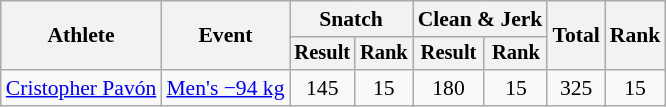<table class="wikitable" style="font-size:90%">
<tr>
<th rowspan="2">Athlete</th>
<th rowspan="2">Event</th>
<th colspan="2">Snatch</th>
<th colspan="2">Clean & Jerk</th>
<th rowspan="2">Total</th>
<th rowspan="2">Rank</th>
</tr>
<tr style="font-size:95%">
<th>Result</th>
<th>Rank</th>
<th>Result</th>
<th>Rank</th>
</tr>
<tr align=center>
<td align=left><a href='#'>Cristopher Pavón</a></td>
<td align=left><a href='#'>Men's −94 kg</a></td>
<td>145</td>
<td>15</td>
<td>180</td>
<td>15</td>
<td>325</td>
<td>15</td>
</tr>
</table>
